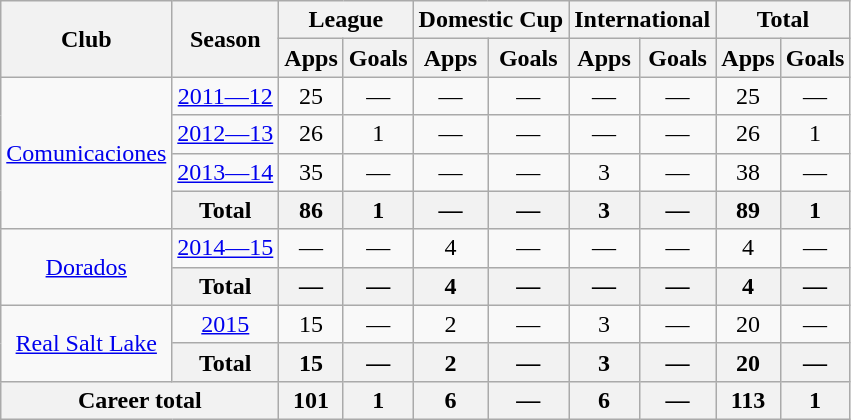<table class="wikitable" style="text-align: center;">
<tr>
<th rowspan="2">Club</th>
<th rowspan="2">Season</th>
<th colspan="2">League</th>
<th colspan="2">Domestic Cup</th>
<th colspan="2">International</th>
<th colspan="2">Total</th>
</tr>
<tr>
<th>Apps</th>
<th>Goals</th>
<th>Apps</th>
<th>Goals</th>
<th>Apps</th>
<th>Goals</th>
<th>Apps</th>
<th>Goals</th>
</tr>
<tr>
<td rowspan="4"><a href='#'>Comunicaciones</a></td>
<td><a href='#'>2011—12</a></td>
<td>25</td>
<td>—</td>
<td>—</td>
<td>—</td>
<td>—</td>
<td>—</td>
<td>25</td>
<td>—</td>
</tr>
<tr>
<td><a href='#'>2012—13</a></td>
<td>26</td>
<td>1</td>
<td>—</td>
<td>—</td>
<td>—</td>
<td>—</td>
<td>26</td>
<td>1</td>
</tr>
<tr>
<td><a href='#'>2013—14</a></td>
<td>35</td>
<td>—</td>
<td>—</td>
<td>—</td>
<td>3</td>
<td>—</td>
<td>38</td>
<td>—</td>
</tr>
<tr>
<th colspan="1">Total</th>
<th>86</th>
<th>1</th>
<th>—</th>
<th>—</th>
<th>3</th>
<th>—</th>
<th>89</th>
<th>1</th>
</tr>
<tr>
<td rowspan="2"><a href='#'>Dorados</a></td>
<td><a href='#'>2014—15</a></td>
<td>—</td>
<td>—</td>
<td>4</td>
<td>—</td>
<td>—</td>
<td>—</td>
<td>4</td>
<td>—</td>
</tr>
<tr>
<th colspan="1">Total</th>
<th>—</th>
<th>—</th>
<th>4</th>
<th>—</th>
<th>—</th>
<th>—</th>
<th>4</th>
<th>—</th>
</tr>
<tr>
<td rowspan="2"><a href='#'>Real Salt Lake</a></td>
<td><a href='#'>2015</a></td>
<td>15</td>
<td>—</td>
<td>2</td>
<td>—</td>
<td>3</td>
<td>—</td>
<td>20</td>
<td>—</td>
</tr>
<tr>
<th colspan="1">Total</th>
<th>15</th>
<th>—</th>
<th>2</th>
<th>—</th>
<th>3</th>
<th>—</th>
<th>20</th>
<th>—</th>
</tr>
<tr>
<th colspan="2">Career total</th>
<th>101</th>
<th>1</th>
<th>6</th>
<th>—</th>
<th>6</th>
<th>—</th>
<th>113</th>
<th>1</th>
</tr>
</table>
